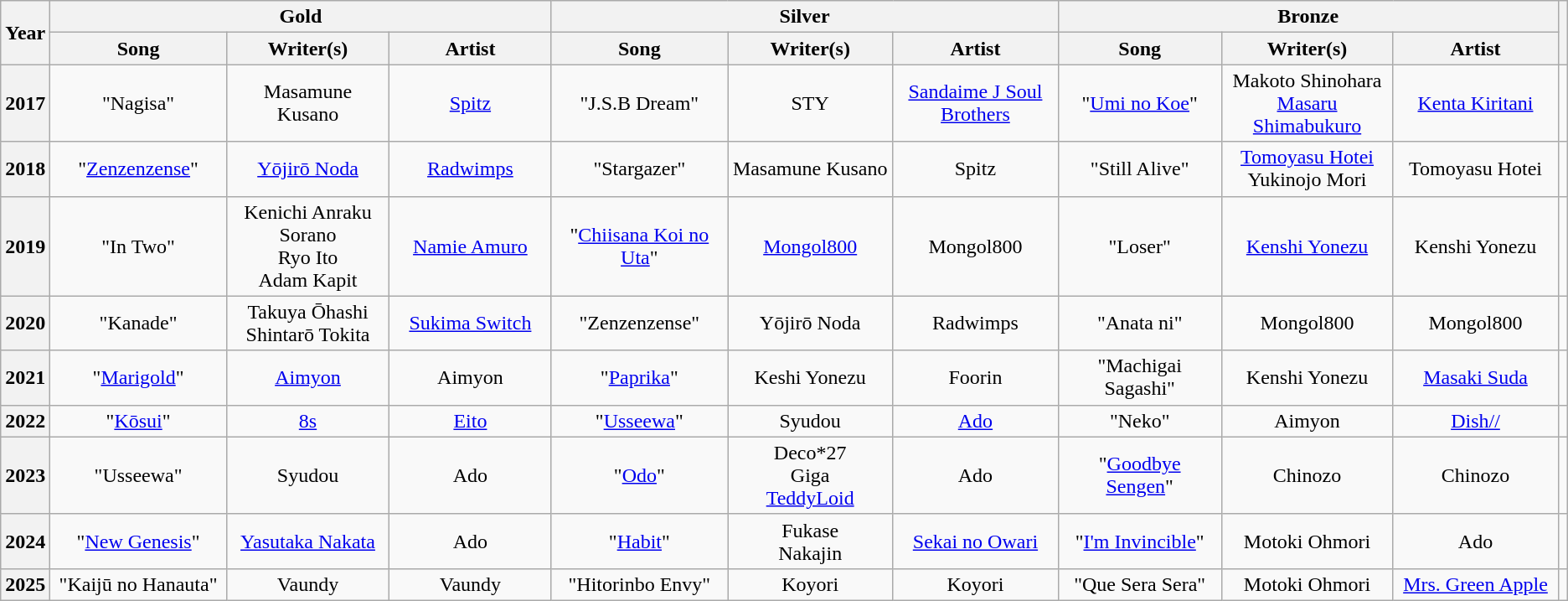<table class="wikitable plainrowheaders" style="text-align:center">
<tr>
<th scope="col" rowspan="2">Year</th>
<th scope="col" colspan="3">Gold</th>
<th scope="col" colspan="3">Silver</th>
<th scope="col" colspan="3">Bronze</th>
<th scope="col" rowspan="2"></th>
</tr>
<tr>
<th scope="col" style="width:10em">Song</th>
<th scope="col" style="width:10em">Writer(s)</th>
<th scope="col" style="width:10em">Artist</th>
<th scope="col" style="width:10em">Song</th>
<th scope="col" style="width:10em">Writer(s)</th>
<th scope="col" style="width:10em">Artist</th>
<th scope="col" style="width:10em">Song</th>
<th scope="col" style="width:10em">Writer(s)</th>
<th scope="col" style="width:10em">Artist</th>
</tr>
<tr>
<th scope="row" style="text-align:center">2017</th>
<td>"Nagisa"</td>
<td>Masamune Kusano</td>
<td><a href='#'>Spitz</a></td>
<td>"J.S.B Dream"</td>
<td>STY</td>
<td><a href='#'>Sandaime J Soul Brothers</a></td>
<td>"<a href='#'>Umi no Koe</a>"</td>
<td>Makoto Shinohara<br><a href='#'>Masaru Shimabukuro</a></td>
<td><a href='#'>Kenta Kiritani</a></td>
<td></td>
</tr>
<tr>
<th scope="row" style="text-align:center">2018</th>
<td>"<a href='#'>Zenzenzense</a>"</td>
<td><a href='#'>Yōjirō Noda</a></td>
<td><a href='#'>Radwimps</a></td>
<td>"Stargazer"</td>
<td>Masamune Kusano</td>
<td>Spitz</td>
<td>"Still Alive"</td>
<td><a href='#'>Tomoyasu Hotei</a><br>Yukinojo Mori</td>
<td>Tomoyasu Hotei</td>
<td></td>
</tr>
<tr>
<th scope="row" style="text-align:center">2019</th>
<td>"In Two"</td>
<td>Kenichi Anraku<br>Sorano<br>Ryo Ito<br>Adam Kapit</td>
<td><a href='#'>Namie Amuro</a></td>
<td>"<a href='#'>Chiisana Koi no Uta</a>"</td>
<td><a href='#'>Mongol800</a></td>
<td>Mongol800</td>
<td>"Loser"</td>
<td><a href='#'>Kenshi Yonezu</a></td>
<td>Kenshi Yonezu</td>
<td></td>
</tr>
<tr>
<th scope="row" style="text-align:center">2020</th>
<td>"Kanade"</td>
<td>Takuya Ōhashi<br>Shintarō Tokita</td>
<td><a href='#'>Sukima Switch</a></td>
<td>"Zenzenzense"</td>
<td>Yōjirō Noda</td>
<td>Radwimps</td>
<td>"Anata ni"</td>
<td>Mongol800</td>
<td>Mongol800</td>
<td></td>
</tr>
<tr>
<th scope="row" style="text-align:center">2021</th>
<td>"<a href='#'>Marigold</a>"</td>
<td><a href='#'>Aimyon</a></td>
<td>Aimyon</td>
<td>"<a href='#'>Paprika</a>"</td>
<td>Keshi Yonezu</td>
<td>Foorin</td>
<td>"Machigai Sagashi"</td>
<td>Kenshi Yonezu</td>
<td><a href='#'>Masaki Suda</a></td>
<td></td>
</tr>
<tr>
<th scope="row" style="text-align:center">2022</th>
<td>"<a href='#'>Kōsui</a>"</td>
<td><a href='#'>8s</a></td>
<td><a href='#'>Eito</a></td>
<td>"<a href='#'>Usseewa</a>"</td>
<td>Syudou</td>
<td><a href='#'>Ado</a></td>
<td>"Neko"</td>
<td>Aimyon</td>
<td><a href='#'>Dish//</a></td>
<td></td>
</tr>
<tr>
<th scope="row" style="text-align:center">2023</th>
<td>"Usseewa"</td>
<td>Syudou</td>
<td>Ado</td>
<td>"<a href='#'>Odo</a>"</td>
<td>Deco*27<br>Giga<br><a href='#'>TeddyLoid</a></td>
<td>Ado</td>
<td>"<a href='#'>Goodbye Sengen</a>"</td>
<td>Chinozo</td>
<td>Chinozo</td>
<td></td>
</tr>
<tr>
<th scope="row" style="text-align:center">2024</th>
<td>"<a href='#'>New Genesis</a>"</td>
<td><a href='#'>Yasutaka Nakata</a></td>
<td>Ado</td>
<td>"<a href='#'>Habit</a>"</td>
<td>Fukase<br>Nakajin</td>
<td><a href='#'>Sekai no Owari</a></td>
<td>"<a href='#'>I'm Invincible</a>"</td>
<td>Motoki Ohmori</td>
<td>Ado</td>
<td></td>
</tr>
<tr>
<th scope="row" style="text-align:center">2025</th>
<td>"Kaijū no Hanauta"</td>
<td>Vaundy</td>
<td>Vaundy</td>
<td>"Hitorinbo Envy"</td>
<td>Koyori</td>
<td>Koyori</td>
<td>"Que Sera Sera"</td>
<td>Motoki Ohmori</td>
<td><a href='#'>Mrs. Green Apple</a></td>
<td></td>
</tr>
</table>
